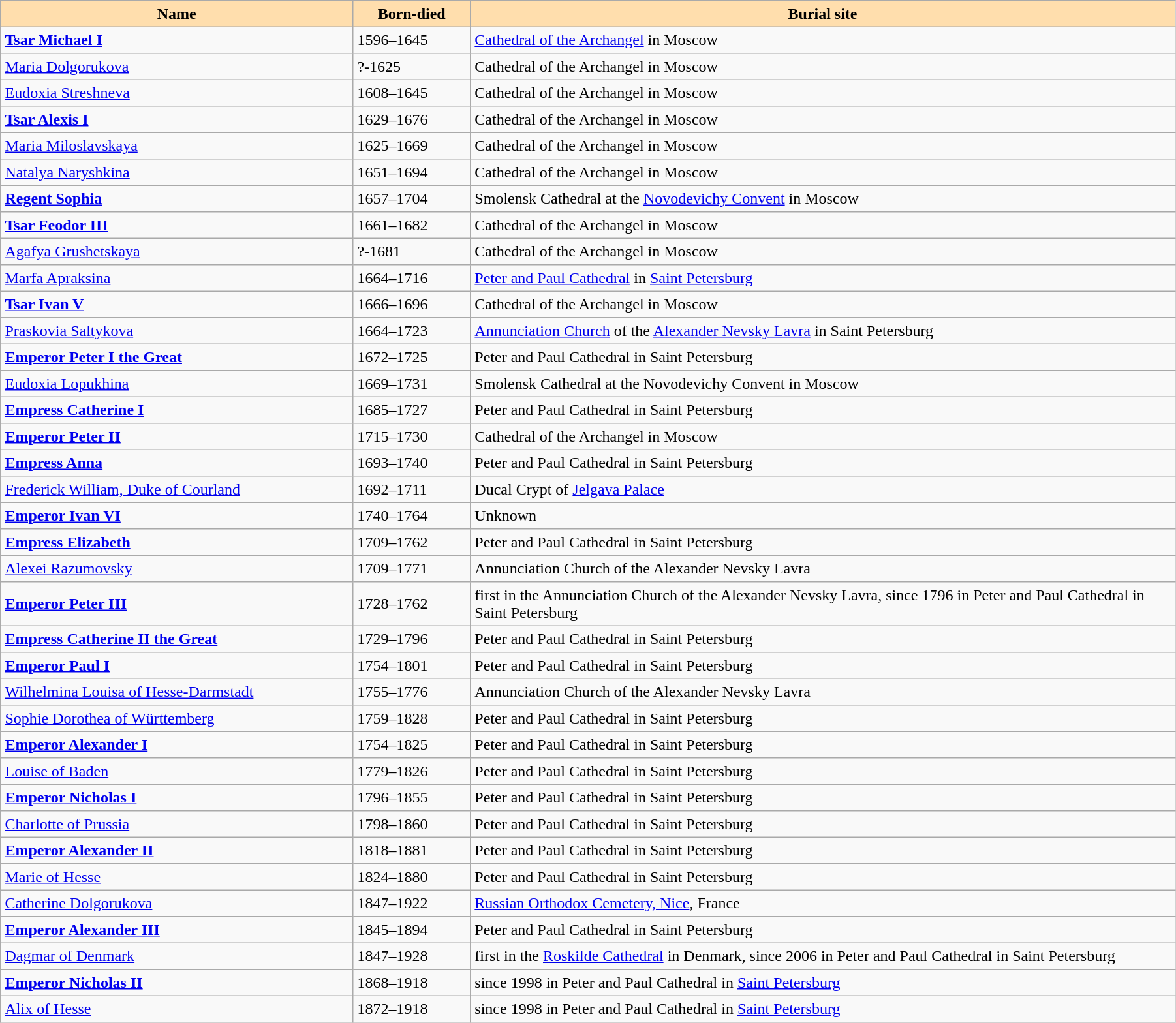<table width = "95%" border = 1 border="1" cellpadding="4" cellspacing="0" style="margin: 0.5em 1em 0.5em 0; background: #f9f9f9; border: 1px #aaa solid; border-collapse: collapse;">
<tr>
<th width="30%" bgcolor="#ffdead">Name</th>
<th width="10%" bgcolor="#ffdead">Born-died</th>
<th width="90%" bgcolor="#ffdead">Burial site</th>
</tr>
<tr>
<td><strong><a href='#'>Tsar Michael I</a></strong></td>
<td>1596–1645</td>
<td><a href='#'>Cathedral of the Archangel</a> in Moscow</td>
</tr>
<tr>
<td><a href='#'>Maria Dolgorukova</a></td>
<td>?-1625</td>
<td>Cathedral of the Archangel in Moscow</td>
</tr>
<tr>
<td><a href='#'>Eudoxia Streshneva</a></td>
<td>1608–1645</td>
<td>Cathedral of the Archangel in Moscow</td>
</tr>
<tr>
<td><strong><a href='#'>Tsar Alexis I</a></strong></td>
<td>1629–1676</td>
<td>Cathedral of the Archangel in Moscow</td>
</tr>
<tr>
<td><a href='#'>Maria Miloslavskaya</a></td>
<td>1625–1669</td>
<td>Cathedral of the Archangel in Moscow</td>
</tr>
<tr>
<td><a href='#'>Natalya Naryshkina</a></td>
<td>1651–1694</td>
<td>Cathedral of the Archangel in Moscow</td>
</tr>
<tr>
<td><strong><a href='#'>Regent Sophia</a></strong></td>
<td>1657–1704</td>
<td>Smolensk Cathedral at the <a href='#'>Novodevichy Convent</a> in Moscow</td>
</tr>
<tr>
<td><strong><a href='#'>Tsar Feodor III</a></strong></td>
<td>1661–1682</td>
<td>Cathedral of the Archangel in Moscow</td>
</tr>
<tr>
<td><a href='#'>Agafya Grushetskaya</a></td>
<td>?-1681</td>
<td>Cathedral of the Archangel in Moscow</td>
</tr>
<tr>
<td><a href='#'>Marfa Apraksina</a></td>
<td>1664–1716</td>
<td><a href='#'>Peter and Paul Cathedral</a> in <a href='#'>Saint Petersburg</a></td>
</tr>
<tr>
<td><strong><a href='#'>Tsar Ivan V</a></strong></td>
<td>1666–1696</td>
<td>Cathedral of the Archangel in Moscow</td>
</tr>
<tr>
<td><a href='#'>Praskovia Saltykova</a></td>
<td>1664–1723</td>
<td><a href='#'>Annunciation Church</a> of the <a href='#'>Alexander Nevsky Lavra</a> in Saint Petersburg</td>
</tr>
<tr>
<td><strong><a href='#'>Emperor Peter I the Great</a></strong></td>
<td>1672–1725</td>
<td>Peter and Paul Cathedral in Saint Petersburg</td>
</tr>
<tr>
<td><a href='#'>Eudoxia Lopukhina</a></td>
<td>1669–1731</td>
<td>Smolensk Cathedral at the Novodevichy Convent in Moscow</td>
</tr>
<tr>
<td><strong><a href='#'>Empress Catherine I</a></strong></td>
<td>1685–1727</td>
<td>Peter and Paul Cathedral in Saint Petersburg</td>
</tr>
<tr>
<td><strong><a href='#'>Emperor Peter II</a></strong></td>
<td>1715–1730</td>
<td>Cathedral of the Archangel in Moscow</td>
</tr>
<tr>
<td><strong><a href='#'>Empress Anna</a></strong></td>
<td>1693–1740</td>
<td>Peter and Paul Cathedral in Saint Petersburg</td>
</tr>
<tr>
<td><a href='#'>Frederick William, Duke of Courland</a></td>
<td>1692–1711</td>
<td>Ducal Crypt of <a href='#'>Jelgava Palace</a></td>
</tr>
<tr>
<td><strong><a href='#'>Emperor Ivan VI</a></strong></td>
<td>1740–1764</td>
<td>Unknown</td>
</tr>
<tr>
<td><strong><a href='#'>Empress Elizabeth</a></strong></td>
<td>1709–1762</td>
<td>Peter and Paul Cathedral in Saint Petersburg</td>
</tr>
<tr>
<td><a href='#'>Alexei Razumovsky</a></td>
<td>1709–1771</td>
<td>Annunciation Church of the Alexander Nevsky Lavra</td>
</tr>
<tr>
<td><strong><a href='#'>Emperor Peter III</a></strong></td>
<td>1728–1762</td>
<td>first in the Annunciation Church of the Alexander Nevsky Lavra, since 1796 in Peter and Paul Cathedral in Saint Petersburg</td>
</tr>
<tr>
<td><strong><a href='#'>Empress Catherine II the Great</a></strong></td>
<td>1729–1796</td>
<td>Peter and Paul Cathedral in Saint Petersburg</td>
</tr>
<tr>
<td><strong><a href='#'>Emperor Paul I</a></strong></td>
<td>1754–1801</td>
<td>Peter and Paul Cathedral in Saint Petersburg</td>
</tr>
<tr>
<td><a href='#'>Wilhelmina Louisa of Hesse-Darmstadt</a></td>
<td>1755–1776</td>
<td>Annunciation Church of the Alexander Nevsky Lavra</td>
</tr>
<tr>
<td><a href='#'>Sophie Dorothea of Württemberg</a></td>
<td>1759–1828</td>
<td>Peter and Paul Cathedral in Saint Petersburg</td>
</tr>
<tr>
<td><strong><a href='#'>Emperor Alexander I</a></strong></td>
<td>1754–1825</td>
<td>Peter and Paul Cathedral in Saint Petersburg</td>
</tr>
<tr>
<td><a href='#'>Louise of Baden</a></td>
<td>1779–1826</td>
<td>Peter and Paul Cathedral in Saint Petersburg</td>
</tr>
<tr>
<td><strong><a href='#'>Emperor Nicholas I</a></strong></td>
<td>1796–1855</td>
<td>Peter and Paul Cathedral in Saint Petersburg</td>
</tr>
<tr>
<td><a href='#'>Charlotte of Prussia</a></td>
<td>1798–1860</td>
<td>Peter and Paul Cathedral in Saint Petersburg</td>
</tr>
<tr>
<td><strong><a href='#'>Emperor Alexander II</a></strong></td>
<td>1818–1881</td>
<td>Peter and Paul Cathedral in Saint Petersburg</td>
</tr>
<tr>
<td><a href='#'>Marie of Hesse</a></td>
<td>1824–1880</td>
<td>Peter and Paul Cathedral in Saint Petersburg</td>
</tr>
<tr>
<td><a href='#'>Catherine Dolgorukova</a></td>
<td>1847–1922</td>
<td><a href='#'>Russian Orthodox Cemetery, Nice</a>, France</td>
</tr>
<tr>
<td><strong><a href='#'>Emperor Alexander III</a></strong></td>
<td>1845–1894</td>
<td>Peter and Paul Cathedral in Saint Petersburg</td>
</tr>
<tr>
<td><a href='#'>Dagmar of Denmark</a></td>
<td>1847–1928</td>
<td>first in the <a href='#'>Roskilde Cathedral</a> in Denmark, since 2006 in Peter and Paul Cathedral in Saint Petersburg</td>
</tr>
<tr>
<td><strong><a href='#'>Emperor Nicholas II</a></strong></td>
<td>1868–1918</td>
<td>since 1998 in Peter and Paul Cathedral in <a href='#'>Saint Petersburg</a></td>
</tr>
<tr>
<td><a href='#'>Alix of Hesse</a></td>
<td>1872–1918</td>
<td>since 1998 in Peter and Paul Cathedral in <a href='#'>Saint Petersburg</a></td>
</tr>
</table>
